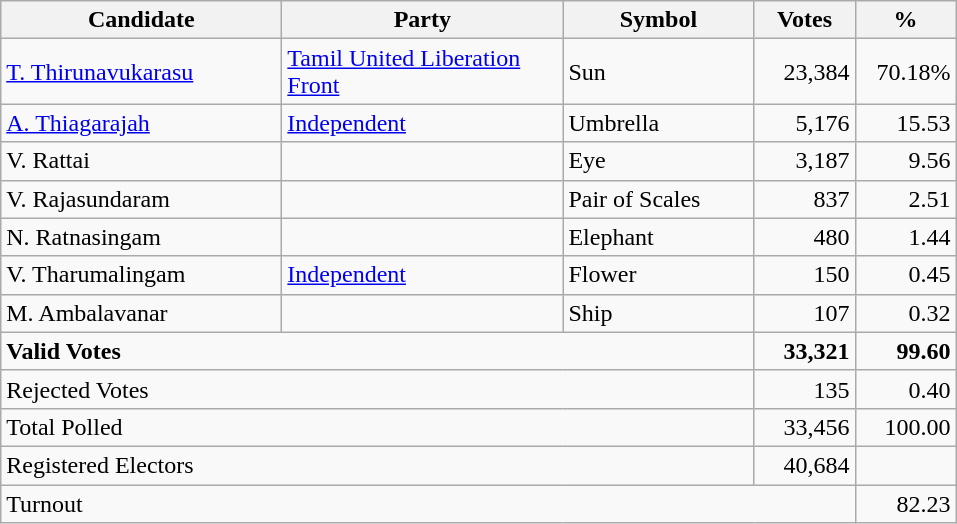<table class="wikitable" border="1" style="text-align:right;">
<tr>
<th align=left colspan=1 width="180">Candidate</th>
<th align=left width="180">Party</th>
<th align=left width="120">Symbol</th>
<th align=left width="60">Votes</th>
<th align=left width="60">%</th>
</tr>
<tr>
<td align=left><a href='#'>T. Thirunavukarasu</a></td>
<td align=left><a href='#'>Tamil United Liberation Front</a></td>
<td align=left>Sun</td>
<td>23,384</td>
<td>70.18%</td>
</tr>
<tr>
<td align=left><a href='#'>A. Thiagarajah</a></td>
<td align=left><a href='#'>Independent</a></td>
<td align=left>Umbrella</td>
<td>5,176</td>
<td>15.53</td>
</tr>
<tr>
<td align=left>V. Rattai</td>
<td></td>
<td align=left>Eye</td>
<td>3,187</td>
<td>9.56</td>
</tr>
<tr>
<td align=left>V. Rajasundaram</td>
<td></td>
<td align=left>Pair of Scales</td>
<td>837</td>
<td>2.51</td>
</tr>
<tr>
<td align=left>N. Ratnasingam</td>
<td></td>
<td align=left>Elephant</td>
<td>480</td>
<td>1.44</td>
</tr>
<tr>
<td align=left>V. Tharumalingam</td>
<td align=left><a href='#'>Independent</a></td>
<td align=left>Flower</td>
<td>150</td>
<td>0.45</td>
</tr>
<tr>
<td align=left>M. Ambalavanar</td>
<td></td>
<td align=left>Ship</td>
<td>107</td>
<td>0.32</td>
</tr>
<tr>
<td align=left colspan=3><strong>Valid Votes</strong></td>
<td><strong>33,321</strong></td>
<td><strong>99.60</strong></td>
</tr>
<tr>
<td align=left colspan=3>Rejected Votes</td>
<td>135</td>
<td>0.40</td>
</tr>
<tr>
<td align=left colspan=3>Total Polled</td>
<td>33,456</td>
<td>100.00</td>
</tr>
<tr>
<td align=left colspan=3>Registered Electors</td>
<td>40,684</td>
<td></td>
</tr>
<tr>
<td align=left colspan=4>Turnout</td>
<td>82.23</td>
</tr>
</table>
